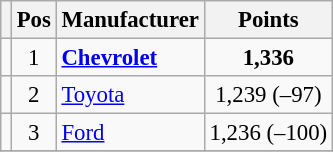<table class="wikitable" style="font-size: 95%">
<tr>
<th></th>
<th>Pos</th>
<th>Manufacturer</th>
<th>Points</th>
</tr>
<tr>
<td align="left"></td>
<td style="text-align:center;">1</td>
<td><strong><a href='#'>Chevrolet</a></strong></td>
<td style="text-align:center;"><strong>1,336</strong></td>
</tr>
<tr>
<td align="left"></td>
<td style="text-align:center;">2</td>
<td><a href='#'>Toyota</a></td>
<td style="text-align:center;">1,239 (–97)</td>
</tr>
<tr>
<td align="left"></td>
<td style="text-align:center;">3</td>
<td><a href='#'>Ford</a></td>
<td style="text-align:center;">1,236 (–100)</td>
</tr>
<tr class="sortbottom">
</tr>
</table>
